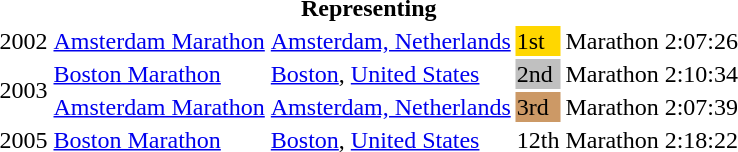<table>
<tr>
<th colspan="6">Representing </th>
</tr>
<tr>
<td>2002</td>
<td><a href='#'>Amsterdam Marathon</a></td>
<td><a href='#'>Amsterdam, Netherlands</a></td>
<td bgcolor="gold">1st</td>
<td>Marathon</td>
<td>2:07:26</td>
</tr>
<tr>
<td rowspan=2>2003</td>
<td><a href='#'>Boston Marathon</a></td>
<td><a href='#'>Boston</a>, <a href='#'>United States</a></td>
<td bgcolor="silver">2nd</td>
<td>Marathon</td>
<td>2:10:34</td>
</tr>
<tr>
<td><a href='#'>Amsterdam Marathon</a></td>
<td><a href='#'>Amsterdam, Netherlands</a></td>
<td bgcolor="cc9966">3rd</td>
<td>Marathon</td>
<td>2:07:39</td>
</tr>
<tr>
<td>2005</td>
<td><a href='#'>Boston Marathon</a></td>
<td><a href='#'>Boston</a>, <a href='#'>United States</a></td>
<td>12th</td>
<td>Marathon</td>
<td>2:18:22</td>
</tr>
</table>
